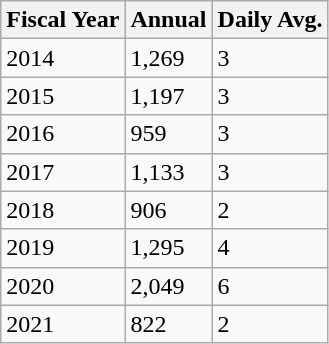<table class="wikitable">
<tr>
<th>Fiscal Year</th>
<th>Annual</th>
<th>Daily Avg.</th>
</tr>
<tr>
<td>2014</td>
<td>1,269</td>
<td>3</td>
</tr>
<tr>
<td>2015</td>
<td>1,197</td>
<td>3</td>
</tr>
<tr>
<td>2016</td>
<td>959</td>
<td>3</td>
</tr>
<tr>
<td>2017</td>
<td>1,133</td>
<td>3</td>
</tr>
<tr>
<td>2018</td>
<td>906</td>
<td>2</td>
</tr>
<tr>
<td>2019</td>
<td>1,295</td>
<td>4</td>
</tr>
<tr>
<td>2020</td>
<td>2,049</td>
<td>6</td>
</tr>
<tr>
<td>2021</td>
<td>822</td>
<td>2</td>
</tr>
</table>
